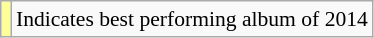<table class="wikitable" style="font-size:90%;">
<tr>
<td style="background-color:#FFFF99"></td>
<td>Indicates best performing album of 2014</td>
</tr>
</table>
